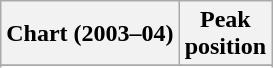<table class="wikitable plainrowheaders">
<tr>
<th>Chart (2003–04)</th>
<th>Peak<br>position</th>
</tr>
<tr>
</tr>
<tr>
</tr>
<tr>
</tr>
<tr>
</tr>
<tr>
</tr>
<tr>
</tr>
<tr>
</tr>
</table>
